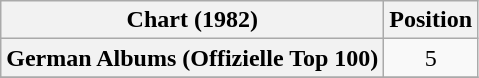<table class="wikitable plainrowheaders" style="text-align:center">
<tr>
<th scope="col">Chart (1982)</th>
<th scope="col">Position</th>
</tr>
<tr>
<th scope="row">German Albums (Offizielle Top 100)</th>
<td>5</td>
</tr>
<tr>
</tr>
</table>
